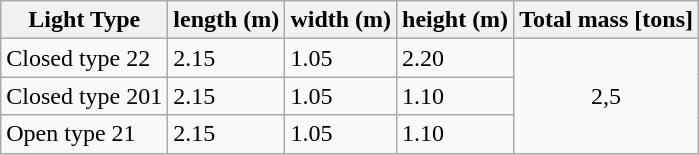<table class="wikitable">
<tr>
<th>Light Type</th>
<th>length (m)</th>
<th>width (m)</th>
<th>height (m)</th>
<th>Total mass [tons]</th>
</tr>
<tr>
<td>Closed type 22</td>
<td>2.15</td>
<td>1.05</td>
<td>2.20</td>
<td rowspan="3" style="text-align: center;">2,5</td>
</tr>
<tr>
<td>Closed type 201</td>
<td>2.15</td>
<td>1.05</td>
<td>1.10</td>
</tr>
<tr>
<td>Open type 21</td>
<td>2.15</td>
<td>1.05</td>
<td>1.10</td>
</tr>
</table>
